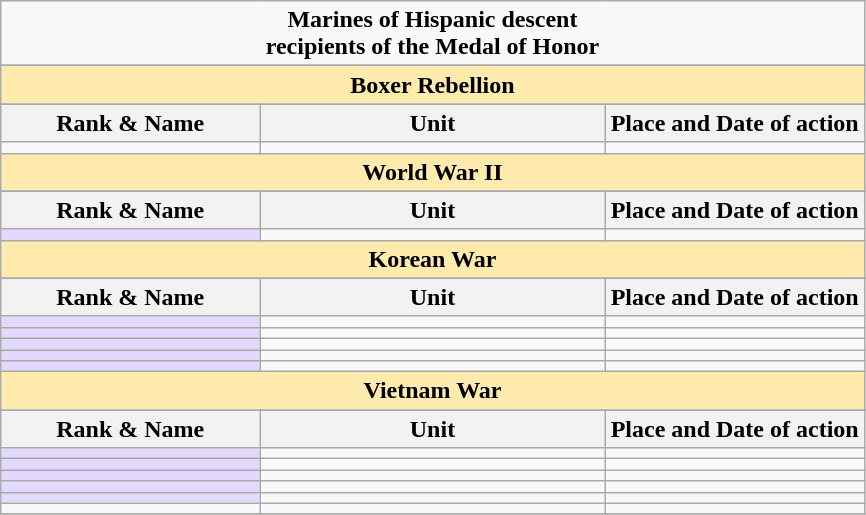<table class="wikitable" style="text-align:left">
<tr>
<td style="text-align:center;" color:#fee8ab; colspan=5>  <strong>Marines of Hispanic descent</strong>  <br><strong>recipients of the Medal of Honor</strong></td>
</tr>
<tr valign="top">
</tr>
<tr>
<td style="text-align:center;" bgcolor="#ffebad" colspan=5><strong>Boxer Rebellion</strong></td>
</tr>
<tr valign="top">
</tr>
<tr bgcolor="#CCCCCC">
</tr>
<tr valign="top">
<th>Rank & Name</th>
<th>Unit</th>
<th>Place and Date of action</th>
</tr>
<tr>
<td width="30%"></td>
<td width="40%"></td>
<td width="30%"></td>
</tr>
<tr>
<td style="text-align:center;" bgcolor="#ffebad" colspan=5><strong>World War II</strong></td>
</tr>
<tr valign="top">
</tr>
<tr bgcolor="#CCCCCC">
</tr>
<tr valign="top">
<th>Rank & Name</th>
<th>Unit</th>
<th>Place and Date of action</th>
</tr>
<tr>
<td style="background:#e3d9ff;"></td>
<td></td>
<td></td>
</tr>
<tr>
<td style="text-align:center;" bgcolor="#ffebad" colspan=5><strong>Korean War</strong></td>
</tr>
<tr valign="top">
</tr>
<tr bgcolor="#CCCCCC">
</tr>
<tr valign="top">
<th>Rank & Name</th>
<th>Unit</th>
<th>Place and Date of action</th>
</tr>
<tr>
<td style="background:#e3d9ff;"></td>
<td></td>
<td></td>
</tr>
<tr>
<td style="background:#e3d9ff;"></td>
<td></td>
<td></td>
</tr>
<tr>
<td style="background:#e3d9ff;"></td>
<td></td>
<td></td>
</tr>
<tr>
<td style="background:#e3d9ff;"></td>
<td></td>
<td></td>
</tr>
<tr>
<td style="background:#e3d9ff;"></td>
<td></td>
<td></td>
</tr>
<tr>
<td style="text-align:center;" bgcolor="#ffebad" colspan=5><strong>Vietnam War</strong></td>
</tr>
<tr valign="top">
</tr>
<tr bgcolor="#CCCCCC">
</tr>
<tr valign="top">
<th>Rank & Name</th>
<th>Unit</th>
<th>Place and Date of action</th>
</tr>
<tr>
<td style="background:#e3d9ff;"></td>
<td></td>
<td></td>
</tr>
<tr>
<td style="background:#e3d9ff;"></td>
<td></td>
<td></td>
</tr>
<tr>
<td style="background:#e3d9ff;"></td>
<td></td>
<td></td>
</tr>
<tr>
<td style="background:#e3d9ff;"></td>
<td></td>
<td></td>
</tr>
<tr>
<td style="background:#e3d9ff;"></td>
<td></td>
<td></td>
</tr>
<tr>
<td></td>
<td></td>
<td></td>
</tr>
<tr>
</tr>
</table>
